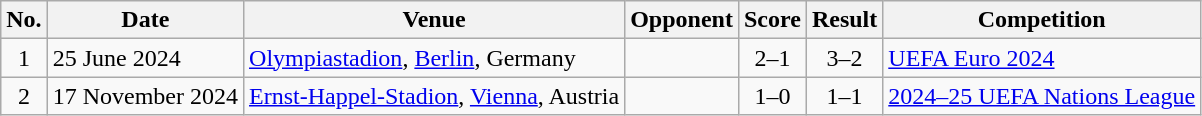<table class="wikitable sortable">
<tr>
<th scope="col">No.</th>
<th scope="col">Date</th>
<th scope="col">Venue</th>
<th scope="col">Opponent</th>
<th scope="col">Score</th>
<th scope="col">Result</th>
<th scope="col">Competition</th>
</tr>
<tr>
<td style="text-align:center">1</td>
<td>25 June 2024</td>
<td><a href='#'>Olympiastadion</a>, <a href='#'>Berlin</a>, Germany</td>
<td></td>
<td style="text-align:center">2–1</td>
<td style="text-align:center">3–2</td>
<td><a href='#'>UEFA Euro 2024</a></td>
</tr>
<tr>
<td style="text-align:center">2</td>
<td>17 November 2024</td>
<td><a href='#'>Ernst-Happel-Stadion</a>, <a href='#'>Vienna</a>, Austria</td>
<td></td>
<td style="text-align:center">1–0</td>
<td style="text-align:center">1–1</td>
<td><a href='#'>2024–25 UEFA Nations League</a></td>
</tr>
</table>
